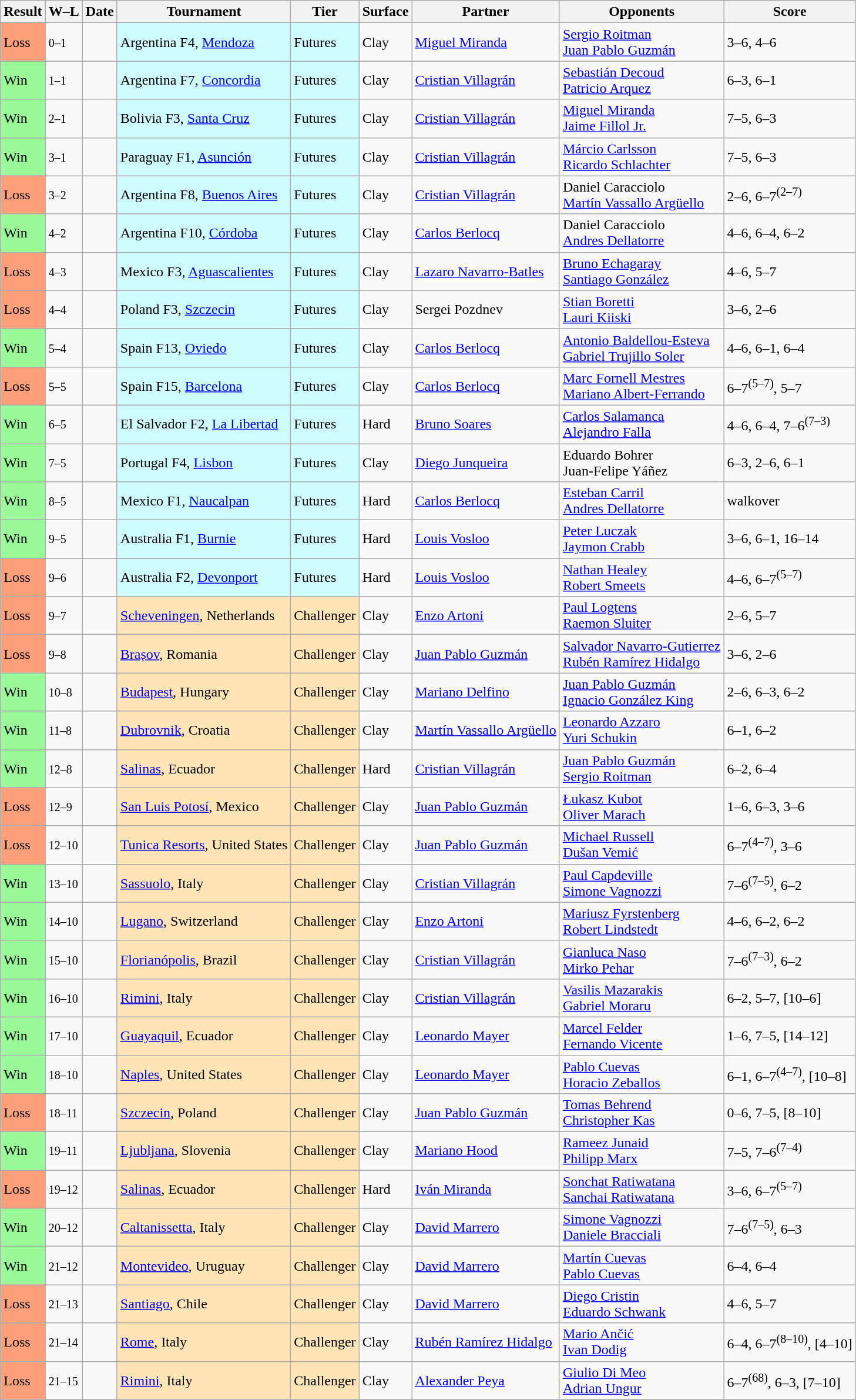<table class="sortable wikitable">
<tr>
<th>Result</th>
<th class="unsortable">W–L</th>
<th>Date</th>
<th>Tournament</th>
<th>Tier</th>
<th>Surface</th>
<th>Partner</th>
<th>Opponents</th>
<th class="unsortable">Score</th>
</tr>
<tr>
<td bgcolor=FFA07A>Loss</td>
<td><small>0–1</small></td>
<td></td>
<td style="background:#cffcff;">Argentina F4, <a href='#'>Mendoza</a></td>
<td style="background:#cffcff;">Futures</td>
<td>Clay</td>
<td> <a href='#'>Miguel Miranda</a></td>
<td> <a href='#'>Sergio Roitman</a> <br>  <a href='#'>Juan Pablo Guzmán</a></td>
<td>3–6, 4–6</td>
</tr>
<tr>
<td bgcolor=98FB98>Win</td>
<td><small>1–1</small></td>
<td></td>
<td style="background:#cffcff;">Argentina F7, <a href='#'>Concordia</a></td>
<td style="background:#cffcff;">Futures</td>
<td>Clay</td>
<td> <a href='#'>Cristian Villagrán</a></td>
<td> <a href='#'>Sebastián Decoud</a> <br>  <a href='#'>Patricio Arquez</a></td>
<td>6–3, 6–1</td>
</tr>
<tr>
<td bgcolor=98FB98>Win</td>
<td><small>2–1</small></td>
<td></td>
<td style="background:#cffcff;">Bolivia F3, <a href='#'>Santa Cruz</a></td>
<td style="background:#cffcff;">Futures</td>
<td>Clay</td>
<td> <a href='#'>Cristian Villagrán</a></td>
<td> <a href='#'>Miguel Miranda</a> <br>  <a href='#'>Jaime Fillol Jr.</a></td>
<td>7–5, 6–3</td>
</tr>
<tr>
<td bgcolor=98FB98>Win</td>
<td><small>3–1</small></td>
<td></td>
<td style="background:#cffcff;">Paraguay F1, <a href='#'>Asunción</a></td>
<td style="background:#cffcff;">Futures</td>
<td>Clay</td>
<td> <a href='#'>Cristian Villagrán</a></td>
<td> <a href='#'>Márcio Carlsson</a> <br>  <a href='#'>Ricardo Schlachter</a></td>
<td>7–5, 6–3</td>
</tr>
<tr>
<td bgcolor=FFA07A>Loss</td>
<td><small>3–2</small></td>
<td></td>
<td style="background:#cffcff;">Argentina F8, <a href='#'>Buenos Aires</a></td>
<td style="background:#cffcff;">Futures</td>
<td>Clay</td>
<td> <a href='#'>Cristian Villagrán</a></td>
<td> Daniel Caracciolo <br>  <a href='#'>Martín Vassallo Argüello</a></td>
<td>2–6, 6–7<sup>(2–7)</sup></td>
</tr>
<tr>
<td bgcolor=98FB98>Win</td>
<td><small>4–2</small></td>
<td></td>
<td style="background:#cffcff;">Argentina F10, <a href='#'>Córdoba</a></td>
<td style="background:#cffcff;">Futures</td>
<td>Clay</td>
<td> <a href='#'>Carlos Berlocq</a></td>
<td> Daniel Caracciolo <br>  <a href='#'>Andres Dellatorre</a></td>
<td>4–6, 6–4, 6–2</td>
</tr>
<tr>
<td bgcolor=FFA07A>Loss</td>
<td><small>4–3</small></td>
<td></td>
<td style="background:#cffcff;">Mexico F3, <a href='#'>Aguascalientes</a></td>
<td style="background:#cffcff;">Futures</td>
<td>Clay</td>
<td> <a href='#'>Lazaro Navarro-Batles</a></td>
<td> <a href='#'>Bruno Echagaray</a> <br>  <a href='#'>Santiago González</a></td>
<td>4–6, 5–7</td>
</tr>
<tr>
<td bgcolor=FFA07A>Loss</td>
<td><small>4–4</small></td>
<td></td>
<td style="background:#cffcff;">Poland F3, <a href='#'>Szczecin</a></td>
<td style="background:#cffcff;">Futures</td>
<td>Clay</td>
<td> Sergei Pozdnev</td>
<td> <a href='#'>Stian Boretti</a> <br>  <a href='#'>Lauri Kiiski</a></td>
<td>3–6, 2–6</td>
</tr>
<tr>
<td bgcolor=98FB98>Win</td>
<td><small>5–4</small></td>
<td></td>
<td style="background:#cffcff;">Spain F13, <a href='#'>Oviedo</a></td>
<td style="background:#cffcff;">Futures</td>
<td>Clay</td>
<td> <a href='#'>Carlos Berlocq</a></td>
<td> <a href='#'>Antonio Baldellou-Esteva</a> <br>  <a href='#'>Gabriel Trujillo Soler</a></td>
<td>4–6, 6–1, 6–4</td>
</tr>
<tr>
<td bgcolor=FFA07A>Loss</td>
<td><small>5–5</small></td>
<td></td>
<td style="background:#cffcff;">Spain F15, <a href='#'>Barcelona</a></td>
<td style="background:#cffcff;">Futures</td>
<td>Clay</td>
<td> <a href='#'>Carlos Berlocq</a></td>
<td> <a href='#'>Marc Fornell Mestres</a> <br>  <a href='#'>Mariano Albert-Ferrando</a></td>
<td>6–7<sup>(5–7)</sup>, 5–7</td>
</tr>
<tr>
<td bgcolor=98FB98>Win</td>
<td><small>6–5</small></td>
<td></td>
<td style="background:#cffcff;">El Salvador F2, <a href='#'>La Libertad</a></td>
<td style="background:#cffcff;">Futures</td>
<td>Hard</td>
<td> <a href='#'>Bruno Soares</a></td>
<td> <a href='#'>Carlos Salamanca</a> <br>  <a href='#'>Alejandro Falla</a></td>
<td>4–6, 6–4, 7–6<sup>(7–3)</sup></td>
</tr>
<tr>
<td bgcolor=98FB98>Win</td>
<td><small>7–5</small></td>
<td></td>
<td style="background:#cffcff;">Portugal F4, <a href='#'>Lisbon</a></td>
<td style="background:#cffcff;">Futures</td>
<td>Clay</td>
<td> <a href='#'>Diego Junqueira</a></td>
<td> Eduardo Bohrer <br>  Juan-Felipe Yáñez</td>
<td>6–3, 2–6, 6–1</td>
</tr>
<tr>
<td bgcolor=98FB98>Win</td>
<td><small>8–5</small></td>
<td></td>
<td style="background:#cffcff;">Mexico F1, <a href='#'>Naucalpan</a></td>
<td style="background:#cffcff;">Futures</td>
<td>Hard</td>
<td> <a href='#'>Carlos Berlocq</a></td>
<td> <a href='#'>Esteban Carril</a> <br>  <a href='#'>Andres Dellatorre</a></td>
<td>walkover</td>
</tr>
<tr>
<td bgcolor=98FB98>Win</td>
<td><small>9–5</small></td>
<td></td>
<td style="background:#cffcff;">Australia F1, <a href='#'>Burnie</a></td>
<td style="background:#cffcff;">Futures</td>
<td>Hard</td>
<td> <a href='#'>Louis Vosloo</a></td>
<td> <a href='#'>Peter Luczak</a> <br>  <a href='#'>Jaymon Crabb</a></td>
<td>3–6, 6–1, 16–14</td>
</tr>
<tr>
<td bgcolor=FFA07A>Loss</td>
<td><small>9–6</small></td>
<td></td>
<td style="background:#cffcff;">Australia F2, <a href='#'>Devonport</a></td>
<td style="background:#cffcff;">Futures</td>
<td>Hard</td>
<td> <a href='#'>Louis Vosloo</a></td>
<td> <a href='#'>Nathan Healey</a> <br>  <a href='#'>Robert Smeets</a></td>
<td>4–6, 6–7<sup>(5–7)</sup></td>
</tr>
<tr>
<td bgcolor=FFA07A>Loss</td>
<td><small>9–7</small></td>
<td></td>
<td style="background:moccasin;"><a href='#'>Scheveningen</a>, Netherlands</td>
<td style="background:moccasin;">Challenger</td>
<td>Clay</td>
<td> <a href='#'>Enzo Artoni</a></td>
<td> <a href='#'>Paul Logtens</a> <br>  <a href='#'>Raemon Sluiter</a></td>
<td>2–6, 5–7</td>
</tr>
<tr>
<td bgcolor=FFA07A>Loss</td>
<td><small>9–8</small></td>
<td></td>
<td style="background:moccasin;"><a href='#'>Brașov</a>, Romania</td>
<td style="background:moccasin;">Challenger</td>
<td>Clay</td>
<td> <a href='#'>Juan Pablo Guzmán</a></td>
<td> <a href='#'>Salvador Navarro-Gutierrez</a> <br>  <a href='#'>Rubén Ramírez Hidalgo</a></td>
<td>3–6, 2–6</td>
</tr>
<tr>
<td bgcolor=98FB98>Win</td>
<td><small>10–8</small></td>
<td></td>
<td style="background:moccasin;"><a href='#'>Budapest</a>, Hungary</td>
<td style="background:moccasin;">Challenger</td>
<td>Clay</td>
<td> <a href='#'>Mariano Delfino</a></td>
<td> <a href='#'>Juan Pablo Guzmán</a> <br>  <a href='#'>Ignacio González King</a></td>
<td>2–6, 6–3, 6–2</td>
</tr>
<tr>
<td bgcolor=98FB98>Win</td>
<td><small>11–8</small></td>
<td></td>
<td style="background:moccasin;"><a href='#'>Dubrovnik</a>, Croatia</td>
<td style="background:moccasin;">Challenger</td>
<td>Clay</td>
<td> <a href='#'>Martín Vassallo Argüello</a></td>
<td> <a href='#'>Leonardo Azzaro</a> <br>  <a href='#'>Yuri Schukin</a></td>
<td>6–1, 6–2</td>
</tr>
<tr>
<td bgcolor=98FB98>Win</td>
<td><small>12–8</small></td>
<td></td>
<td style="background:moccasin;"><a href='#'>Salinas</a>, Ecuador</td>
<td style="background:moccasin;">Challenger</td>
<td>Hard</td>
<td> <a href='#'>Cristian Villagrán</a></td>
<td> <a href='#'>Juan Pablo Guzmán</a> <br>  <a href='#'>Sergio Roitman</a></td>
<td>6–2, 6–4</td>
</tr>
<tr>
<td bgcolor=FFA07A>Loss</td>
<td><small>12–9</small></td>
<td></td>
<td style="background:moccasin;"><a href='#'>San Luis Potosí</a>, Mexico</td>
<td style="background:moccasin;">Challenger</td>
<td>Clay</td>
<td> <a href='#'>Juan Pablo Guzmán</a></td>
<td> <a href='#'>Łukasz Kubot</a> <br>  <a href='#'>Oliver Marach</a></td>
<td>1–6, 6–3, 3–6</td>
</tr>
<tr>
<td bgcolor=FFA07A>Loss</td>
<td><small>12–10</small></td>
<td></td>
<td style="background:moccasin;"><a href='#'>Tunica Resorts</a>, United States</td>
<td style="background:moccasin;">Challenger</td>
<td>Clay</td>
<td> <a href='#'>Juan Pablo Guzmán</a></td>
<td> <a href='#'>Michael Russell</a> <br>  <a href='#'>Dušan Vemić</a></td>
<td>6–7<sup>(4–7)</sup>, 3–6</td>
</tr>
<tr>
<td bgcolor=98FB98>Win</td>
<td><small>13–10</small></td>
<td></td>
<td style="background:moccasin;"><a href='#'>Sassuolo</a>, Italy</td>
<td style="background:moccasin;">Challenger</td>
<td>Clay</td>
<td> <a href='#'>Cristian Villagrán</a></td>
<td> <a href='#'>Paul Capdeville</a> <br>  <a href='#'>Simone Vagnozzi</a></td>
<td>7–6<sup>(7–5)</sup>, 6–2</td>
</tr>
<tr>
<td bgcolor=98FB98>Win</td>
<td><small>14–10</small></td>
<td></td>
<td style="background:moccasin;"><a href='#'>Lugano</a>, Switzerland</td>
<td style="background:moccasin;">Challenger</td>
<td>Clay</td>
<td> <a href='#'>Enzo Artoni</a></td>
<td> <a href='#'>Mariusz Fyrstenberg</a> <br>  <a href='#'>Robert Lindstedt</a></td>
<td>4–6, 6–2, 6–2</td>
</tr>
<tr>
<td bgcolor=98FB98>Win</td>
<td><small>15–10</small></td>
<td></td>
<td style="background:moccasin;"><a href='#'>Florianópolis</a>, Brazil</td>
<td style="background:moccasin;">Challenger</td>
<td>Clay</td>
<td> <a href='#'>Cristian Villagrán</a></td>
<td> <a href='#'>Gianluca Naso</a> <br>  <a href='#'>Mirko Pehar</a></td>
<td>7–6<sup>(7–3)</sup>, 6–2</td>
</tr>
<tr>
<td bgcolor=98FB98>Win</td>
<td><small>16–10</small></td>
<td></td>
<td style="background:moccasin;"><a href='#'>Rimini</a>, Italy</td>
<td style="background:moccasin;">Challenger</td>
<td>Clay</td>
<td> <a href='#'>Cristian Villagrán</a></td>
<td> <a href='#'>Vasilis Mazarakis</a> <br>  <a href='#'>Gabriel Moraru</a></td>
<td>6–2, 5–7, [10–6]</td>
</tr>
<tr>
<td bgcolor=98FB98>Win</td>
<td><small>17–10</small></td>
<td></td>
<td style="background:moccasin;"><a href='#'>Guayaquil</a>, Ecuador</td>
<td style="background:moccasin;">Challenger</td>
<td>Clay</td>
<td> <a href='#'>Leonardo Mayer</a></td>
<td> <a href='#'>Marcel Felder</a> <br>  <a href='#'>Fernando Vicente</a></td>
<td>1–6, 7–5, [14–12]</td>
</tr>
<tr>
<td bgcolor=98FB98>Win</td>
<td><small>18–10</small></td>
<td></td>
<td style="background:moccasin;"><a href='#'>Naples</a>, United States</td>
<td style="background:moccasin;">Challenger</td>
<td>Clay</td>
<td> <a href='#'>Leonardo Mayer</a></td>
<td> <a href='#'>Pablo Cuevas</a> <br>  <a href='#'>Horacio Zeballos</a></td>
<td>6–1, 6–7<sup>(4–7)</sup>, [10–8]</td>
</tr>
<tr>
<td bgcolor=FFA07A>Loss</td>
<td><small>18–11</small></td>
<td></td>
<td style="background:moccasin;"><a href='#'>Szczecin</a>, Poland</td>
<td style="background:moccasin;">Challenger</td>
<td>Clay</td>
<td> <a href='#'>Juan Pablo Guzmán</a></td>
<td> <a href='#'>Tomas Behrend</a> <br>  <a href='#'>Christopher Kas</a></td>
<td>0–6, 7–5, [8–10]</td>
</tr>
<tr>
<td bgcolor=98FB98>Win</td>
<td><small>19–11</small></td>
<td></td>
<td style="background:moccasin;"><a href='#'>Ljubljana</a>, Slovenia</td>
<td style="background:moccasin;">Challenger</td>
<td>Clay</td>
<td> <a href='#'>Mariano Hood</a></td>
<td> <a href='#'>Rameez Junaid</a> <br>  <a href='#'>Philipp Marx</a></td>
<td>7–5, 7–6<sup>(7–4)</sup></td>
</tr>
<tr>
<td bgcolor=FFA07A>Loss</td>
<td><small>19–12</small></td>
<td></td>
<td style="background:moccasin;"><a href='#'>Salinas</a>, Ecuador</td>
<td style="background:moccasin;">Challenger</td>
<td>Hard</td>
<td> <a href='#'>Iván Miranda</a></td>
<td> <a href='#'>Sonchat Ratiwatana</a> <br>  <a href='#'>Sanchai Ratiwatana</a></td>
<td>3–6, 6–7<sup>(5–7)</sup></td>
</tr>
<tr>
<td bgcolor=98FB98>Win</td>
<td><small>20–12</small></td>
<td></td>
<td style="background:moccasin;"><a href='#'>Caltanissetta</a>, Italy</td>
<td style="background:moccasin;">Challenger</td>
<td>Clay</td>
<td> <a href='#'>David Marrero</a></td>
<td> <a href='#'>Simone Vagnozzi</a> <br>  <a href='#'>Daniele Bracciali</a></td>
<td>7–6<sup>(7–5)</sup>, 6–3</td>
</tr>
<tr>
<td bgcolor=98FB98>Win</td>
<td><small>21–12</small></td>
<td></td>
<td style="background:moccasin;"><a href='#'>Montevideo</a>, Uruguay</td>
<td style="background:moccasin;">Challenger</td>
<td>Clay</td>
<td> <a href='#'>David Marrero</a></td>
<td> <a href='#'>Martín Cuevas</a> <br>  <a href='#'>Pablo Cuevas</a></td>
<td>6–4, 6–4</td>
</tr>
<tr>
<td bgcolor=FFA07A>Loss</td>
<td><small>21–13</small></td>
<td></td>
<td style="background:moccasin;"><a href='#'>Santiago</a>, Chile</td>
<td style="background:moccasin;">Challenger</td>
<td>Clay</td>
<td> <a href='#'>David Marrero</a></td>
<td> <a href='#'>Diego Cristin</a> <br>  <a href='#'>Eduardo Schwank</a></td>
<td>4–6, 5–7</td>
</tr>
<tr>
<td bgcolor=FFA07A>Loss</td>
<td><small>21–14</small></td>
<td></td>
<td style="background:moccasin;"><a href='#'>Rome</a>, Italy</td>
<td style="background:moccasin;">Challenger</td>
<td>Clay</td>
<td> <a href='#'>Rubén Ramírez Hidalgo</a></td>
<td> <a href='#'>Mario Ančić</a> <br>  <a href='#'>Ivan Dodig</a></td>
<td>6–4, 6–7<sup>(8–10)</sup>, [4–10]</td>
</tr>
<tr>
<td bgcolor=FFA07A>Loss</td>
<td><small>21–15</small></td>
<td></td>
<td style="background:moccasin;"><a href='#'>Rimini</a>, Italy</td>
<td style="background:moccasin;">Challenger</td>
<td>Clay</td>
<td> <a href='#'>Alexander Peya</a></td>
<td> <a href='#'>Giulio Di Meo</a> <br>  <a href='#'>Adrian Ungur</a></td>
<td>6–7<sup>(68)</sup>, 6–3, [7–10]</td>
</tr>
</table>
